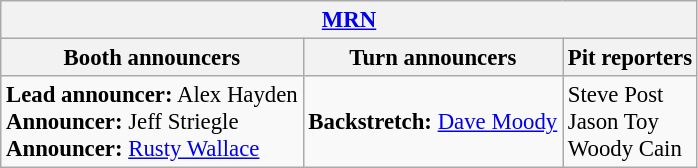<table class="wikitable" style="font-size: 95%">
<tr>
<th colspan="3"><a href='#'>MRN</a></th>
</tr>
<tr>
<th>Booth announcers</th>
<th>Turn announcers</th>
<th>Pit reporters</th>
</tr>
<tr>
<td><strong>Lead announcer:</strong> Alex Hayden<br><strong>Announcer:</strong> Jeff Striegle<br><strong>Announcer:</strong> <a href='#'>Rusty Wallace</a></td>
<td><strong>Backstretch:</strong> <a href='#'>Dave Moody</a></td>
<td>Steve Post<br>Jason Toy<br>Woody Cain</td>
</tr>
</table>
